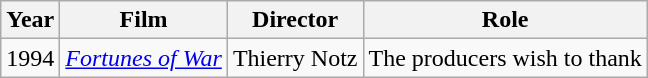<table class="wikitable">
<tr>
<th>Year</th>
<th>Film</th>
<th>Director</th>
<th>Role</th>
</tr>
<tr>
<td>1994</td>
<td><em><a href='#'>Fortunes of War</a></em></td>
<td>Thierry Notz</td>
<td>The producers wish to thank</td>
</tr>
</table>
